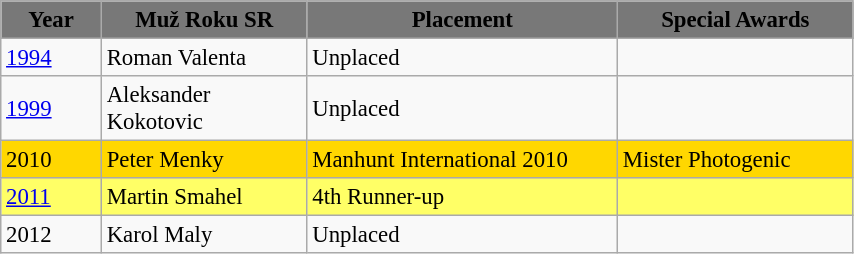<table class="wikitable sortable" style="font-size:95%;">
<tr colspan="10" style="background:#787878; text-align:center;">
<td width="60"><span><strong>Year</strong></span></td>
<td style="width:130px;"><span><strong>Muž Roku SR</strong></span></td>
<td style="width:200px;"><span><strong>Placement</strong></span></td>
<td style="width:150px;"><span><strong>Special Awards</strong></span></td>
</tr>
<tr>
<td><a href='#'>1994</a></td>
<td>Roman Valenta</td>
<td>Unplaced</td>
<td></td>
</tr>
<tr>
<td><a href='#'>1999</a></td>
<td>Aleksander Kokotovic</td>
<td>Unplaced</td>
<td></td>
</tr>
<tr style="background:gold;">
<td>2010</td>
<td>Peter Menky</td>
<td>Manhunt International 2010</td>
<td>Mister Photogenic</td>
</tr>
<tr style="background:#ff6;">
<td><a href='#'>2011</a></td>
<td>Martin Smahel</td>
<td>4th Runner-up</td>
<td></td>
</tr>
<tr>
<td>2012</td>
<td>Karol Maly</td>
<td>Unplaced</td>
<td></td>
</tr>
</table>
